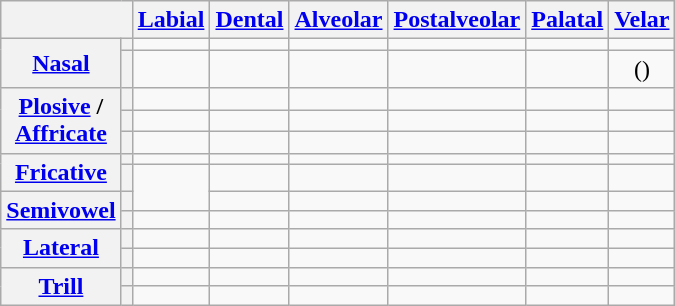<table class="wikitable" style="text-align: center">
<tr>
<th colspan="2"></th>
<th><a href='#'>Labial</a></th>
<th><a href='#'>Dental</a></th>
<th><a href='#'>Alveolar</a></th>
<th><a href='#'>Postalveolar</a></th>
<th><a href='#'>Palatal</a></th>
<th><a href='#'>Velar</a></th>
</tr>
<tr>
<th rowspan="2"><a href='#'>Nasal</a></th>
<th></th>
<td></td>
<td></td>
<td></td>
<td></td>
<td></td>
<td></td>
</tr>
<tr>
<th></th>
<td></td>
<td></td>
<td></td>
<td></td>
<td></td>
<td>()</td>
</tr>
<tr>
<th rowspan="3"><a href='#'>Plosive</a> /<br><a href='#'>Affricate</a></th>
<th></th>
<td></td>
<td></td>
<td></td>
<td></td>
<td></td>
<td></td>
</tr>
<tr>
<th></th>
<td></td>
<td></td>
<td></td>
<td></td>
<td></td>
<td></td>
</tr>
<tr>
<th></th>
<td></td>
<td></td>
<td></td>
<td></td>
<td></td>
<td></td>
</tr>
<tr>
<th rowspan="2"><a href='#'>Fricative</a></th>
<th></th>
<td></td>
<td></td>
<td></td>
<td></td>
<td></td>
<td></td>
</tr>
<tr>
<th></th>
<td rowspan="2"></td>
<td></td>
<td></td>
<td></td>
<td></td>
<td></td>
</tr>
<tr>
<th rowspan="2"><a href='#'>Semivowel</a></th>
<th></th>
<td></td>
<td></td>
<td></td>
<td></td>
<td></td>
</tr>
<tr>
<th></th>
<td></td>
<td></td>
<td></td>
<td></td>
<td></td>
<td></td>
</tr>
<tr>
<th rowspan="2"><a href='#'>Lateral</a></th>
<th></th>
<td></td>
<td></td>
<td></td>
<td></td>
<td></td>
<td></td>
</tr>
<tr>
<th></th>
<td></td>
<td></td>
<td></td>
<td></td>
<td></td>
<td></td>
</tr>
<tr>
<th rowspan="2"><a href='#'>Trill</a></th>
<th></th>
<td></td>
<td></td>
<td></td>
<td></td>
<td></td>
<td></td>
</tr>
<tr>
<th></th>
<td></td>
<td></td>
<td></td>
<td></td>
<td></td>
<td></td>
</tr>
</table>
